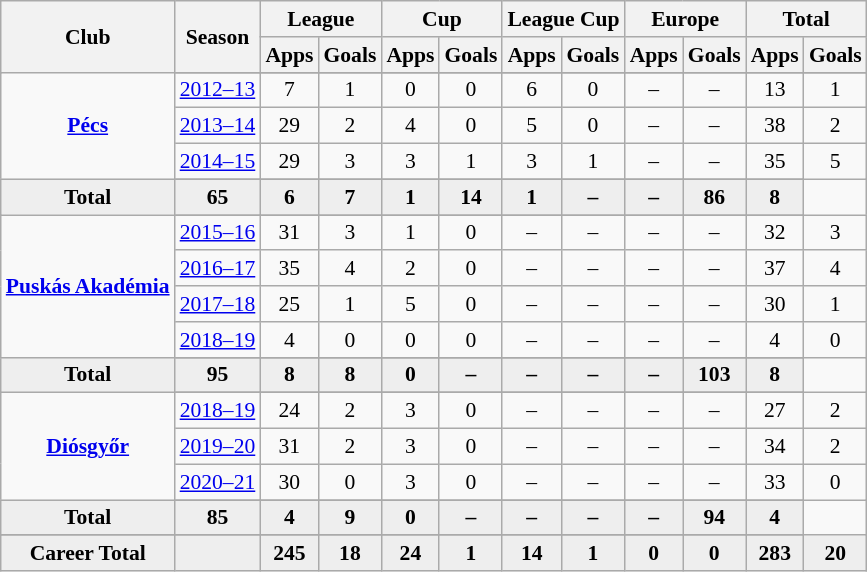<table class="wikitable" style="font-size:90%; text-align: center;">
<tr>
<th rowspan="2">Club</th>
<th rowspan="2">Season</th>
<th colspan="2">League</th>
<th colspan="2">Cup</th>
<th colspan="2">League Cup</th>
<th colspan="2">Europe</th>
<th colspan="2">Total</th>
</tr>
<tr>
<th>Apps</th>
<th>Goals</th>
<th>Apps</th>
<th>Goals</th>
<th>Apps</th>
<th>Goals</th>
<th>Apps</th>
<th>Goals</th>
<th>Apps</th>
<th>Goals</th>
</tr>
<tr ||-||-||-|->
<td rowspan="5" valign="center"><strong><a href='#'>Pécs</a></strong></td>
</tr>
<tr>
<td><a href='#'>2012–13</a></td>
<td>7</td>
<td>1</td>
<td>0</td>
<td>0</td>
<td>6</td>
<td>0</td>
<td>–</td>
<td>–</td>
<td>13</td>
<td>1</td>
</tr>
<tr>
<td><a href='#'>2013–14</a></td>
<td>29</td>
<td>2</td>
<td>4</td>
<td>0</td>
<td>5</td>
<td>0</td>
<td>–</td>
<td>–</td>
<td>38</td>
<td>2</td>
</tr>
<tr>
<td><a href='#'>2014–15</a></td>
<td>29</td>
<td>3</td>
<td>3</td>
<td>1</td>
<td>3</td>
<td>1</td>
<td>–</td>
<td>–</td>
<td>35</td>
<td>5</td>
</tr>
<tr>
</tr>
<tr style="font-weight:bold; background-color:#eeeeee;">
<td>Total</td>
<td>65</td>
<td>6</td>
<td>7</td>
<td>1</td>
<td>14</td>
<td>1</td>
<td>–</td>
<td>–</td>
<td>86</td>
<td>8</td>
</tr>
<tr>
<td rowspan="6" valign="center"><strong><a href='#'>Puskás Akadémia</a></strong></td>
</tr>
<tr>
<td><a href='#'>2015–16</a></td>
<td>31</td>
<td>3</td>
<td>1</td>
<td>0</td>
<td>–</td>
<td>–</td>
<td>–</td>
<td>–</td>
<td>32</td>
<td>3</td>
</tr>
<tr>
<td><a href='#'>2016–17</a></td>
<td>35</td>
<td>4</td>
<td>2</td>
<td>0</td>
<td>–</td>
<td>–</td>
<td>–</td>
<td>–</td>
<td>37</td>
<td>4</td>
</tr>
<tr>
<td><a href='#'>2017–18</a></td>
<td>25</td>
<td>1</td>
<td>5</td>
<td>0</td>
<td>–</td>
<td>–</td>
<td>–</td>
<td>–</td>
<td>30</td>
<td>1</td>
</tr>
<tr>
<td><a href='#'>2018–19</a></td>
<td>4</td>
<td>0</td>
<td>0</td>
<td>0</td>
<td>–</td>
<td>–</td>
<td>–</td>
<td>–</td>
<td>4</td>
<td>0</td>
</tr>
<tr>
</tr>
<tr style="font-weight:bold; background-color:#eeeeee;">
<td>Total</td>
<td>95</td>
<td>8</td>
<td>8</td>
<td>0</td>
<td>–</td>
<td>–</td>
<td>–</td>
<td>–</td>
<td>103</td>
<td>8</td>
</tr>
<tr>
<td rowspan="5" valign="center"><strong><a href='#'>Diósgyőr</a></strong></td>
</tr>
<tr>
<td><a href='#'>2018–19</a></td>
<td>24</td>
<td>2</td>
<td>3</td>
<td>0</td>
<td>–</td>
<td>–</td>
<td>–</td>
<td>–</td>
<td>27</td>
<td>2</td>
</tr>
<tr>
<td><a href='#'>2019–20</a></td>
<td>31</td>
<td>2</td>
<td>3</td>
<td>0</td>
<td>–</td>
<td>–</td>
<td>–</td>
<td>–</td>
<td>34</td>
<td>2</td>
</tr>
<tr>
<td><a href='#'>2020–21</a></td>
<td>30</td>
<td>0</td>
<td>3</td>
<td>0</td>
<td>–</td>
<td>–</td>
<td>–</td>
<td>–</td>
<td>33</td>
<td>0</td>
</tr>
<tr>
</tr>
<tr style="font-weight:bold; background-color:#eeeeee;">
<td>Total</td>
<td>85</td>
<td>4</td>
<td>9</td>
<td>0</td>
<td>–</td>
<td>–</td>
<td>–</td>
<td>–</td>
<td>94</td>
<td>4</td>
</tr>
<tr>
</tr>
<tr style="font-weight:bold; background-color:#eeeeee;">
<td rowspan="2" valign="top"><strong>Career Total</strong></td>
<td></td>
<td><strong>245</strong></td>
<td><strong>18</strong></td>
<td><strong>24</strong></td>
<td><strong>1</strong></td>
<td><strong>14</strong></td>
<td><strong>1</strong></td>
<td><strong>0</strong></td>
<td><strong>0</strong></td>
<td><strong>283</strong></td>
<td><strong>20</strong></td>
</tr>
</table>
